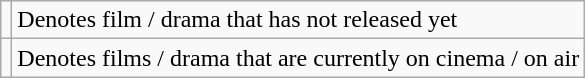<table class="wikitable">
<tr>
<td></td>
<td>Denotes film / drama that has not released yet</td>
</tr>
<tr>
<td></td>
<td>Denotes films / drama that are currently on cinema / on air</td>
</tr>
</table>
